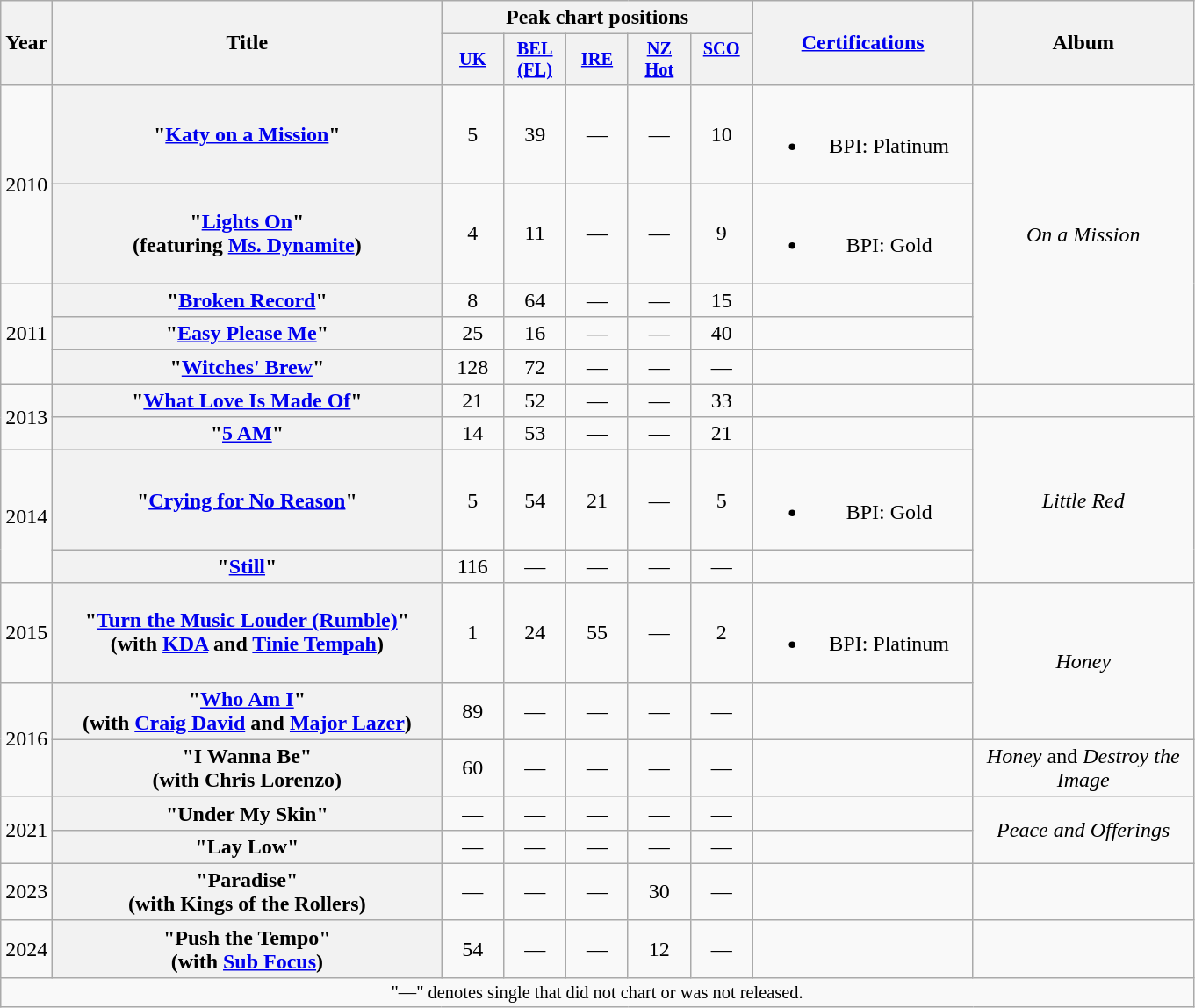<table class="wikitable plainrowheaders" style="text-align:center;">
<tr>
<th scope="col" rowspan="2" style="width:1em;">Year</th>
<th scope="col" rowspan="2" style="width:18em;">Title</th>
<th scope="col" colspan="5">Peak chart positions</th>
<th scope="col" rowspan="2" style="width:10em;"><a href='#'>Certifications</a></th>
<th scope="col" rowspan="2" style="width:10em;">Album</th>
</tr>
<tr>
<th scope="col" style="width:3em;font-size:85%;"><a href='#'>UK</a><br></th>
<th scope="col" style="width:3em;font-size:85%;"><a href='#'>BEL<br>(FL)</a><br></th>
<th scope="col" style="width:3em;font-size:85%;"><a href='#'>IRE</a><br></th>
<th scope="col" style="width:3em;font-size:85%;"><a href='#'>NZ<br>Hot</a><br></th>
<th scope="col" style="width:3em;font-size:85%;"><a href='#'>SCO</a><br><br></th>
</tr>
<tr>
<td rowspan="2">2010</td>
<th scope="row">"<a href='#'>Katy on a Mission</a>"</th>
<td>5</td>
<td>39</td>
<td>—</td>
<td>—</td>
<td>10</td>
<td><br><ul><li>BPI: Platinum</li></ul></td>
<td rowspan="5"><em>On a Mission</em></td>
</tr>
<tr>
<th scope="row">"<a href='#'>Lights On</a>"<br><span>(featuring <a href='#'>Ms. Dynamite</a>)</span></th>
<td>4</td>
<td>11</td>
<td>—</td>
<td>—</td>
<td>9</td>
<td><br><ul><li>BPI: Gold</li></ul></td>
</tr>
<tr>
<td rowspan="3">2011</td>
<th scope="row">"<a href='#'>Broken Record</a>"</th>
<td>8</td>
<td>64</td>
<td>—</td>
<td>—</td>
<td>15</td>
<td></td>
</tr>
<tr>
<th scope="row">"<a href='#'>Easy Please Me</a>"</th>
<td>25</td>
<td>16</td>
<td>—</td>
<td>—</td>
<td>40</td>
<td></td>
</tr>
<tr>
<th scope="row">"<a href='#'>Witches' Brew</a>"</th>
<td>128</td>
<td>72</td>
<td>—</td>
<td>—</td>
<td>—</td>
<td></td>
</tr>
<tr>
<td rowspan="2">2013</td>
<th scope="row">"<a href='#'>What Love Is Made Of</a>"</th>
<td>21</td>
<td>52</td>
<td>—</td>
<td>—</td>
<td>33</td>
<td></td>
<td></td>
</tr>
<tr>
<th scope="row">"<a href='#'>5 AM</a>"</th>
<td>14</td>
<td>53</td>
<td>—</td>
<td>—</td>
<td>21</td>
<td></td>
<td rowspan="3"><em>Little Red</em></td>
</tr>
<tr>
<td rowspan="2">2014</td>
<th scope="row">"<a href='#'>Crying for No Reason</a>"</th>
<td>5</td>
<td>54</td>
<td>21</td>
<td>—</td>
<td>5</td>
<td><br><ul><li>BPI: Gold</li></ul></td>
</tr>
<tr>
<th scope="row">"<a href='#'>Still</a>"</th>
<td>116</td>
<td>—</td>
<td>—</td>
<td>—</td>
<td>—</td>
<td></td>
</tr>
<tr>
<td>2015</td>
<th scope="row">"<a href='#'>Turn the Music Louder (Rumble)</a>"<br><span>(with <a href='#'>KDA</a> and <a href='#'>Tinie Tempah</a>)</span></th>
<td>1</td>
<td>24</td>
<td>55</td>
<td>—</td>
<td>2</td>
<td><br><ul><li>BPI: Platinum</li></ul></td>
<td rowspan="2"><em>Honey</em></td>
</tr>
<tr>
<td rowspan="2">2016</td>
<th scope="row">"<a href='#'>Who Am I</a>"<br><span>(with <a href='#'>Craig David</a> and <a href='#'>Major Lazer</a>)</span></th>
<td>89</td>
<td>—</td>
<td>—</td>
<td>—</td>
<td>—</td>
<td></td>
</tr>
<tr>
<th scope="row">"I Wanna Be"<br><span>(with Chris Lorenzo)</span></th>
<td>60</td>
<td>—</td>
<td>—</td>
<td>—</td>
<td>—</td>
<td></td>
<td><em>Honey</em> and <em>Destroy the Image</em></td>
</tr>
<tr>
<td rowspan="2">2021</td>
<th scope="row">"Under My Skin"</th>
<td>—</td>
<td>—</td>
<td>—</td>
<td>—</td>
<td>—</td>
<td></td>
<td rowspan="2"><em>Peace and Offerings</em></td>
</tr>
<tr>
<th scope="row">"Lay Low"</th>
<td>—</td>
<td>—</td>
<td>—</td>
<td>—</td>
<td>—</td>
<td></td>
</tr>
<tr>
<td>2023</td>
<th scope="row">"Paradise"<br><span>(with Kings of the Rollers)</span></th>
<td>—</td>
<td>—</td>
<td>—</td>
<td>30</td>
<td>—</td>
<td></td>
<td></td>
</tr>
<tr>
<td>2024</td>
<th scope="row">"Push the Tempo"<br><span>(with <a href='#'>Sub Focus</a>)</span></th>
<td>54</td>
<td>—</td>
<td>—</td>
<td>12</td>
<td>—</td>
<td></td>
<td></td>
</tr>
<tr>
<td colspan="9" style="font-size:85%;">"—" denotes single that did not chart or was not released.</td>
</tr>
</table>
